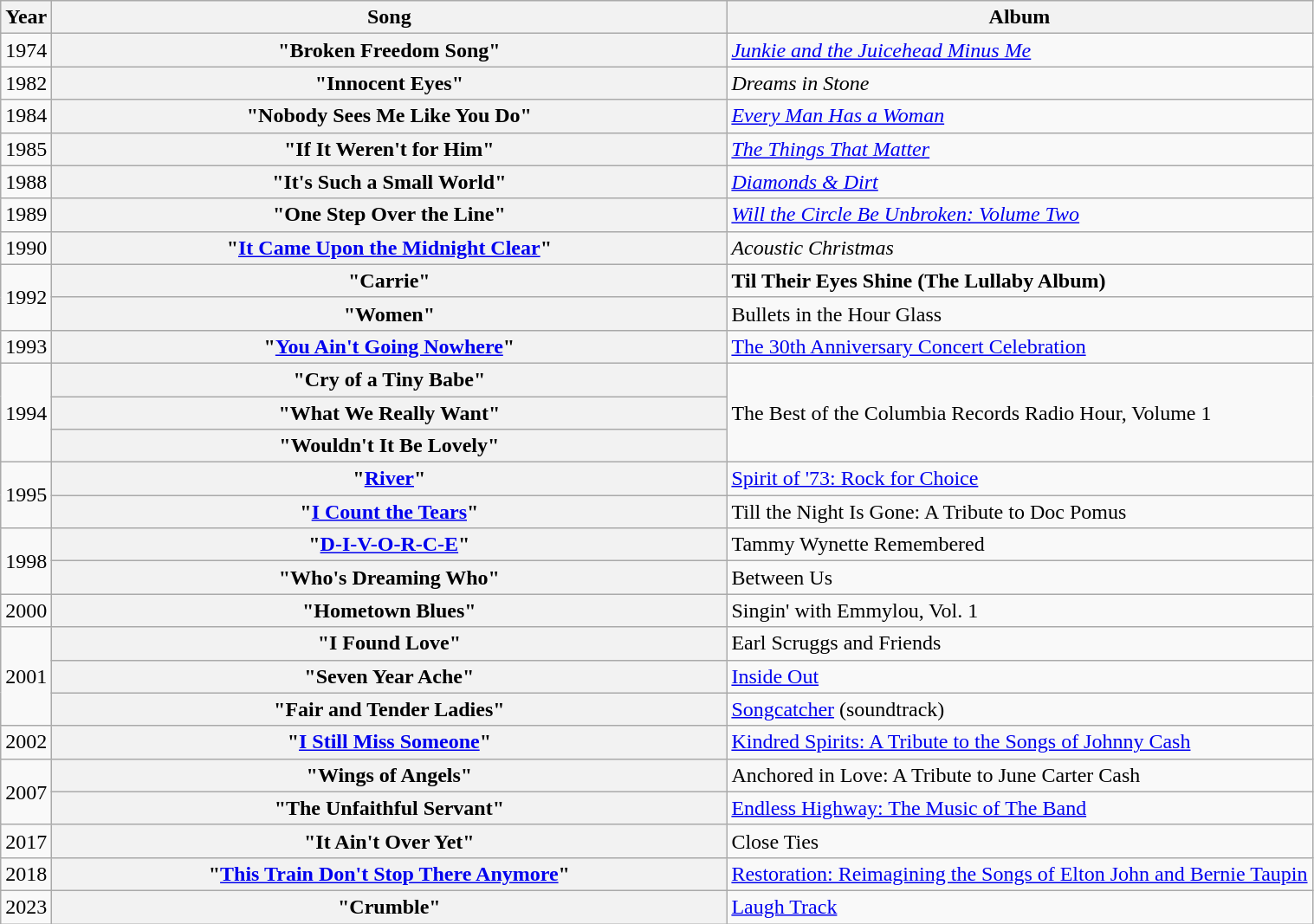<table class="wikitable plainrowheaders">
<tr>
<th>Year</th>
<th style="width:32em;">Song</th>
<th>Album</th>
</tr>
<tr>
<td>1974</td>
<th scope="row">"Broken Freedom Song"</th>
<td><em><a href='#'>Junkie and the Juicehead Minus Me</a></em></td>
</tr>
<tr>
<td>1982</td>
<th scope="row">"Innocent Eyes"</th>
<td><em>Dreams in Stone</em></td>
</tr>
<tr>
<td>1984</td>
<th scope="row">"Nobody Sees Me Like You Do"</th>
<td><em><a href='#'>Every Man Has a Woman</a></em></td>
</tr>
<tr>
<td>1985</td>
<th scope="row">"If It Weren't for Him" </th>
<td><em><a href='#'>The Things That Matter</a></em></td>
</tr>
<tr>
<td>1988</td>
<th scope="row">"It's Such a Small World" </th>
<td><em><a href='#'>Diamonds & Dirt</a></em></td>
</tr>
<tr>
<td>1989</td>
<th scope="row">"One Step Over the Line" </th>
<td><em><a href='#'>Will the Circle Be Unbroken: Volume Two</a></em></td>
</tr>
<tr>
<td>1990</td>
<th scope="row">"<a href='#'>It Came Upon the Midnight Clear</a>"</th>
<td><em>Acoustic Christmas</em></td>
</tr>
<tr>
<td rowspan="2">1992</td>
<th scope="row">"Carrie"</th>
<td><strong>Til Their Eyes Shine (The Lullaby Album)<em></td>
</tr>
<tr>
<th scope="row">"Women" </th>
<td></em>Bullets in the Hour Glass<em></td>
</tr>
<tr>
<td>1993</td>
<th scope="row">"<a href='#'>You Ain't Going Nowhere</a>" </th>
<td></em><a href='#'>The 30th Anniversary Concert Celebration</a><em></td>
</tr>
<tr>
<td rowspan="3">1994</td>
<th scope="row">"Cry of a Tiny Babe" </th>
<td rowspan="3"></em>The Best of the Columbia Records Radio Hour, Volume 1<em></td>
</tr>
<tr>
<th scope="row">"What We Really Want" </th>
</tr>
<tr>
<th scope="row">"Wouldn't It Be Lovely" </th>
</tr>
<tr>
<td rowspan="2">1995</td>
<th scope="row">"<a href='#'>River</a>"</th>
<td></em><a href='#'>Spirit of '73: Rock for Choice</a><em></td>
</tr>
<tr>
<th scope="row">"<a href='#'>I Count the Tears</a>"</th>
<td></em>Till the Night Is Gone: A Tribute to Doc Pomus<em></td>
</tr>
<tr>
<td rowspan="2">1998</td>
<th scope="row">"<a href='#'>D-I-V-O-R-C-E</a>"</th>
<td></em>Tammy Wynette Remembered<em></td>
</tr>
<tr>
<th scope="row">"Who's Dreaming Who" </th>
<td></em>Between Us<em></td>
</tr>
<tr>
<td>2000</td>
<th scope="row">"Hometown Blues"</th>
<td></em>Singin' with Emmylou, Vol. 1<em></td>
</tr>
<tr>
<td rowspan="3">2001</td>
<th scope="row">"I Found Love" </th>
<td></em>Earl Scruggs and Friends<em></td>
</tr>
<tr>
<th scope="row">"Seven Year Ache" </th>
<td></em><a href='#'>Inside Out</a><em></td>
</tr>
<tr>
<th scope="row">"Fair and Tender Ladies"</th>
<td></em><a href='#'>Songcatcher</a> (soundtrack)<em></td>
</tr>
<tr>
<td>2002</td>
<th scope="row">"<a href='#'>I Still Miss Someone</a>"</th>
<td></em><a href='#'>Kindred Spirits: A Tribute to the Songs of Johnny Cash</a><em></td>
</tr>
<tr>
<td rowspan="2">2007</td>
<th scope="row">"Wings of Angels"</th>
<td></em>Anchored in Love: A Tribute to June Carter Cash<em></td>
</tr>
<tr>
<th scope="row">"The Unfaithful Servant"</th>
<td></em><a href='#'>Endless Highway: The Music of The Band</a><em></td>
</tr>
<tr>
<td rowspan="1">2017</td>
<th scope="row">"It Ain't Over Yet" </th>
<td></em>Close Ties<em></td>
</tr>
<tr>
<td rowspan="1">2018</td>
<th scope="row">"<a href='#'>This Train Don't Stop There Anymore</a>" </th>
<td></em><a href='#'>Restoration: Reimagining the Songs of Elton John and Bernie Taupin</a><em></td>
</tr>
<tr>
<td rowspan="1">2023</td>
<th scope="row">"Crumble" </th>
<td></em><a href='#'>Laugh Track</a><em></td>
</tr>
</table>
